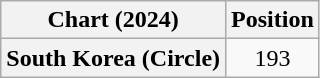<table class="wikitable plainrowheaders" style="text-align:center">
<tr>
<th scope="col">Chart (2024)</th>
<th scope="col">Position</th>
</tr>
<tr>
<th scope="row">South Korea (Circle)</th>
<td>193</td>
</tr>
</table>
